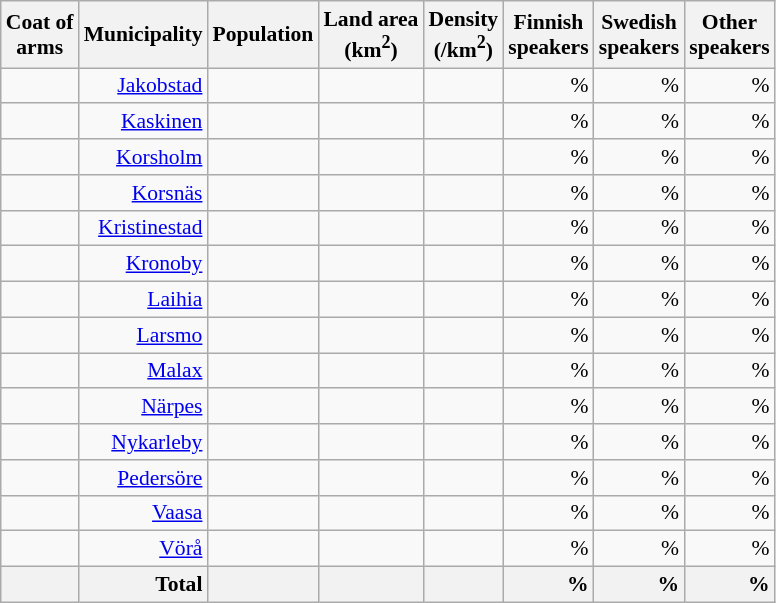<table class="wikitable sortable" style="font-size: 90%; text-align: right; line-height: normal">
<tr>
<th class="unsortable">Coat of<br>arms</th>
<th>Municipality</th>
<th>Population</th>
<th>Land area<br>(km<sup>2</sup>)</th>
<th>Density<br>(/km<sup>2</sup>)</th>
<th>Finnish<br>speakers</th>
<th>Swedish<br>speakers</th>
<th>Other<br>speakers</th>
</tr>
<tr>
<td></td>
<td><a href='#'>Jakobstad</a></td>
<td></td>
<td></td>
<td></td>
<td> %</td>
<td> %</td>
<td> %</td>
</tr>
<tr>
<td></td>
<td><a href='#'>Kaskinen</a></td>
<td></td>
<td></td>
<td></td>
<td> %</td>
<td> %</td>
<td> %</td>
</tr>
<tr>
<td></td>
<td><a href='#'>Korsholm</a></td>
<td></td>
<td></td>
<td></td>
<td> %</td>
<td> %</td>
<td> %</td>
</tr>
<tr>
<td></td>
<td><a href='#'>Korsnäs</a></td>
<td></td>
<td></td>
<td></td>
<td> %</td>
<td> %</td>
<td> %</td>
</tr>
<tr>
<td></td>
<td><a href='#'>Kristinestad</a></td>
<td></td>
<td></td>
<td></td>
<td> %</td>
<td> %</td>
<td> %</td>
</tr>
<tr>
<td></td>
<td><a href='#'>Kronoby</a></td>
<td></td>
<td></td>
<td></td>
<td> %</td>
<td> %</td>
<td> %</td>
</tr>
<tr>
<td></td>
<td><a href='#'>Laihia</a></td>
<td></td>
<td></td>
<td></td>
<td> %</td>
<td> %</td>
<td> %</td>
</tr>
<tr>
<td></td>
<td><a href='#'>Larsmo</a></td>
<td></td>
<td></td>
<td></td>
<td> %</td>
<td> %</td>
<td> %</td>
</tr>
<tr>
<td></td>
<td><a href='#'>Malax</a></td>
<td></td>
<td></td>
<td></td>
<td> %</td>
<td> %</td>
<td> %</td>
</tr>
<tr>
<td></td>
<td><a href='#'>Närpes</a></td>
<td></td>
<td></td>
<td></td>
<td> %</td>
<td> %</td>
<td> %</td>
</tr>
<tr>
<td></td>
<td><a href='#'>Nykarleby</a></td>
<td></td>
<td></td>
<td></td>
<td> %</td>
<td> %</td>
<td> %</td>
</tr>
<tr>
<td></td>
<td><a href='#'>Pedersöre</a></td>
<td></td>
<td></td>
<td></td>
<td> %</td>
<td> %</td>
<td> %</td>
</tr>
<tr>
<td></td>
<td><a href='#'>Vaasa</a></td>
<td></td>
<td></td>
<td></td>
<td> %</td>
<td> %</td>
<td> %</td>
</tr>
<tr>
<td></td>
<td><a href='#'>Vörå</a></td>
<td></td>
<td></td>
<td></td>
<td> %</td>
<td> %</td>
<td> %</td>
</tr>
<tr>
<th></th>
<th + style=text-align:right><strong>Total</strong></th>
<th + style=text-align:right></th>
<th + style=text-align:right></th>
<th + style=text-align:right></th>
<th !+ style=text-align:right> %</th>
<th !+ style=text-align:right> %</th>
<th !+ style=text-align:right> %</th>
</tr>
</table>
